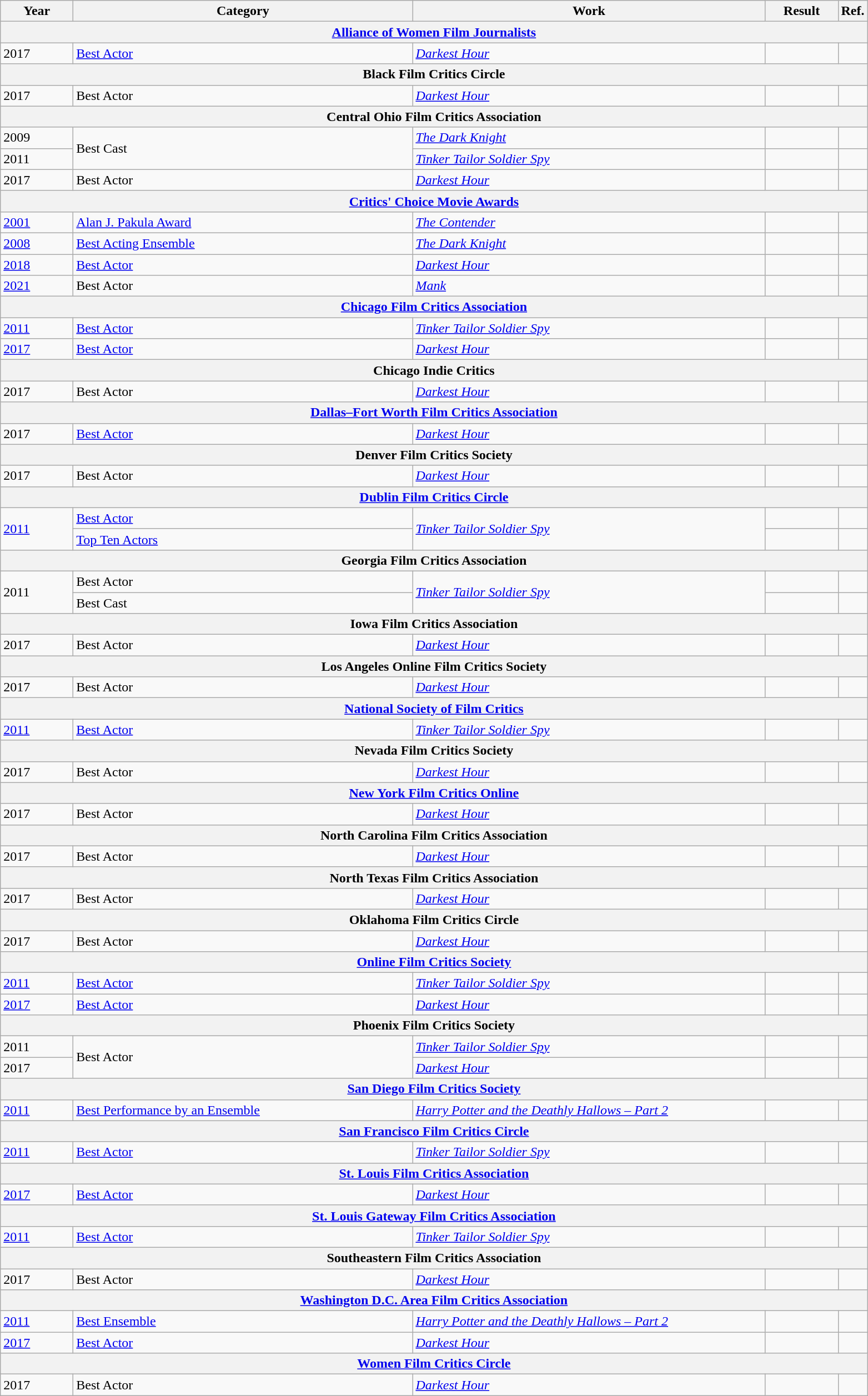<table class=wikitable>
<tr>
<th scope="col" style="width:5em;">Year</th>
<th scope="col" style="width:25em;">Category</th>
<th scope="col" style="width:26em;">Work</th>
<th scope="col" style="width:5em;">Result</th>
<th>Ref.</th>
</tr>
<tr>
<th colspan="5"><a href='#'>Alliance of Women Film Journalists</a></th>
</tr>
<tr>
<td>2017</td>
<td><a href='#'>Best Actor</a></td>
<td><em><a href='#'>Darkest Hour</a></em></td>
<td></td>
<td></td>
</tr>
<tr>
<th colspan="5">Black Film Critics Circle</th>
</tr>
<tr>
<td>2017</td>
<td>Best Actor</td>
<td><em><a href='#'>Darkest Hour</a></em></td>
<td></td>
<td></td>
</tr>
<tr>
<th colspan="6">Central Ohio Film Critics Association</th>
</tr>
<tr>
<td>2009</td>
<td rowspan="2">Best Cast</td>
<td><em><a href='#'>The Dark Knight</a></em></td>
<td></td>
<td></td>
</tr>
<tr>
<td>2011</td>
<td><em><a href='#'>Tinker Tailor Soldier Spy</a></em></td>
<td></td>
<td></td>
</tr>
<tr>
<td>2017</td>
<td>Best Actor</td>
<td><em><a href='#'>Darkest Hour</a></em></td>
<td></td>
<td></td>
</tr>
<tr>
<th colspan="5"><a href='#'>Critics' Choice Movie Awards</a></th>
</tr>
<tr>
<td><a href='#'>2001</a></td>
<td><a href='#'>Alan J. Pakula Award</a></td>
<td><em><a href='#'>The Contender</a></em></td>
<td></td>
<td></td>
</tr>
<tr>
<td><a href='#'>2008</a></td>
<td><a href='#'>Best Acting Ensemble</a></td>
<td><em><a href='#'>The Dark Knight</a></em></td>
<td></td>
<td></td>
</tr>
<tr>
<td><a href='#'>2018</a></td>
<td><a href='#'>Best Actor</a></td>
<td><em><a href='#'>Darkest Hour</a></em></td>
<td></td>
<td></td>
</tr>
<tr>
<td><a href='#'>2021</a></td>
<td>Best Actor</td>
<td><em><a href='#'>Mank</a></em></td>
<td></td>
<td></td>
</tr>
<tr>
<th colspan="5"><a href='#'>Chicago Film Critics Association</a></th>
</tr>
<tr>
<td><a href='#'>2011</a></td>
<td><a href='#'>Best Actor</a></td>
<td><em><a href='#'>Tinker Tailor Soldier Spy</a></em></td>
<td></td>
<td></td>
</tr>
<tr>
<td><a href='#'>2017</a></td>
<td><a href='#'>Best Actor</a></td>
<td><em><a href='#'>Darkest Hour</a></em></td>
<td></td>
<td></td>
</tr>
<tr>
<th colspan="5">Chicago Indie Critics</th>
</tr>
<tr>
<td>2017</td>
<td>Best Actor</td>
<td><em><a href='#'>Darkest Hour</a></em></td>
<td></td>
<td></td>
</tr>
<tr>
<th colspan="5"><a href='#'>Dallas–Fort Worth Film Critics Association</a></th>
</tr>
<tr>
<td>2017</td>
<td><a href='#'>Best Actor</a></td>
<td><em><a href='#'>Darkest Hour</a></em></td>
<td></td>
<td></td>
</tr>
<tr>
<th colspan="5">Denver Film Critics Society</th>
</tr>
<tr>
<td>2017</td>
<td>Best Actor</td>
<td><em><a href='#'>Darkest Hour</a></em></td>
<td></td>
<td></td>
</tr>
<tr>
<th colspan="5"><a href='#'>Dublin Film Critics Circle</a></th>
</tr>
<tr>
<td rowspan="2"><a href='#'>2011</a></td>
<td><a href='#'>Best Actor</a></td>
<td rowspan="2"><em><a href='#'>Tinker Tailor Soldier Spy</a></em></td>
<td></td>
<td></td>
</tr>
<tr>
<td><a href='#'>Top Ten Actors</a></td>
<td></td>
<td></td>
</tr>
<tr>
<th colspan="5">Georgia Film Critics Association</th>
</tr>
<tr>
<td rowspan="2">2011</td>
<td>Best Actor</td>
<td rowspan="2"><em><a href='#'>Tinker Tailor Soldier Spy</a></em></td>
<td></td>
<td></td>
</tr>
<tr>
<td>Best Cast</td>
<td></td>
<td></td>
</tr>
<tr>
<th colspan="5">Iowa Film Critics Association</th>
</tr>
<tr>
<td>2017</td>
<td>Best Actor</td>
<td><em><a href='#'>Darkest Hour</a></em></td>
<td></td>
<td></td>
</tr>
<tr>
<th colspan="5">Los Angeles Online Film Critics Society</th>
</tr>
<tr>
<td>2017</td>
<td>Best Actor</td>
<td><em><a href='#'>Darkest Hour</a></em></td>
<td></td>
<td></td>
</tr>
<tr>
<th colspan="5"><a href='#'>National Society of Film Critics</a></th>
</tr>
<tr>
<td><a href='#'>2011</a></td>
<td><a href='#'>Best Actor</a></td>
<td><em><a href='#'>Tinker Tailor Soldier Spy</a></em></td>
<td></td>
<td></td>
</tr>
<tr>
<th colspan="5">Nevada Film Critics Society</th>
</tr>
<tr>
<td>2017</td>
<td>Best Actor</td>
<td><em><a href='#'>Darkest Hour</a></em></td>
<td></td>
<td></td>
</tr>
<tr>
<th colspan="5"><a href='#'>New York Film Critics Online</a></th>
</tr>
<tr>
<td>2017</td>
<td>Best Actor</td>
<td><em><a href='#'>Darkest Hour</a></em></td>
<td></td>
<td></td>
</tr>
<tr>
<th colspan="5">North Carolina Film Critics Association</th>
</tr>
<tr>
<td>2017</td>
<td>Best Actor</td>
<td><em><a href='#'>Darkest Hour</a></em></td>
<td></td>
<td></td>
</tr>
<tr>
<th colspan="5">North Texas Film Critics Association</th>
</tr>
<tr>
<td>2017</td>
<td>Best Actor</td>
<td><em><a href='#'>Darkest Hour</a></em></td>
<td></td>
<td></td>
</tr>
<tr>
<th colspan="5">Oklahoma Film Critics Circle</th>
</tr>
<tr>
<td>2017</td>
<td>Best Actor</td>
<td><em><a href='#'>Darkest Hour</a></em></td>
<td></td>
<td></td>
</tr>
<tr>
<th colspan="5"><a href='#'>Online Film Critics Society</a></th>
</tr>
<tr>
<td><a href='#'>2011</a></td>
<td><a href='#'>Best Actor</a></td>
<td><em><a href='#'>Tinker Tailor Soldier Spy</a></em></td>
<td></td>
<td></td>
</tr>
<tr>
<td><a href='#'>2017</a></td>
<td><a href='#'>Best Actor</a></td>
<td><em><a href='#'>Darkest Hour</a></em></td>
<td></td>
<td></td>
</tr>
<tr>
<th colspan="5">Phoenix Film Critics Society</th>
</tr>
<tr>
<td>2011</td>
<td rowspan="2">Best Actor</td>
<td><em><a href='#'>Tinker Tailor Soldier Spy</a></em></td>
<td></td>
<td></td>
</tr>
<tr>
<td>2017</td>
<td><em><a href='#'>Darkest Hour</a></em></td>
<td></td>
<td></td>
</tr>
<tr>
<th colspan="5"><a href='#'>San Diego Film Critics Society</a></th>
</tr>
<tr>
<td><a href='#'>2011</a></td>
<td><a href='#'>Best Performance by an Ensemble</a></td>
<td><em><a href='#'>Harry Potter and the Deathly Hallows – Part 2</a></em></td>
<td></td>
<td></td>
</tr>
<tr>
<th colspan="5"><a href='#'>San Francisco Film Critics Circle</a></th>
</tr>
<tr>
<td><a href='#'>2011</a></td>
<td><a href='#'>Best Actor</a></td>
<td><em><a href='#'>Tinker Tailor Soldier Spy</a></em></td>
<td></td>
<td></td>
</tr>
<tr>
<th colspan="5"><a href='#'>St. Louis Film Critics Association</a></th>
</tr>
<tr>
<td><a href='#'>2017</a></td>
<td><a href='#'>Best Actor</a></td>
<td><em><a href='#'>Darkest Hour</a></em></td>
<td></td>
<td></td>
</tr>
<tr>
<th colspan="5"><a href='#'>St. Louis Gateway Film Critics Association</a></th>
</tr>
<tr>
<td><a href='#'>2011</a></td>
<td><a href='#'>Best Actor</a></td>
<td><em><a href='#'>Tinker Tailor Soldier Spy</a></em></td>
<td></td>
<td></td>
</tr>
<tr>
<th colspan="5">Southeastern Film Critics Association</th>
</tr>
<tr>
<td>2017</td>
<td>Best Actor</td>
<td><em><a href='#'>Darkest Hour</a></em></td>
<td></td>
<td></td>
</tr>
<tr>
<th colspan="5"><a href='#'>Washington D.C. Area Film Critics Association</a></th>
</tr>
<tr>
<td><a href='#'>2011</a></td>
<td><a href='#'>Best Ensemble</a></td>
<td><em><a href='#'>Harry Potter and the Deathly Hallows – Part 2</a></em></td>
<td></td>
<td></td>
</tr>
<tr>
<td><a href='#'>2017</a></td>
<td><a href='#'>Best Actor</a></td>
<td><em><a href='#'>Darkest Hour</a></em></td>
<td></td>
<td></td>
</tr>
<tr>
<th colspan="5"><a href='#'>Women Film Critics Circle</a></th>
</tr>
<tr>
<td>2017</td>
<td>Best Actor</td>
<td><em><a href='#'>Darkest Hour</a></em></td>
<td></td>
<td></td>
</tr>
</table>
